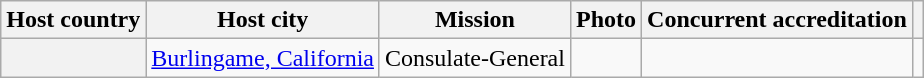<table class="wikitable plainrowheaders" style="text-align:center;">
<tr>
<th scope="col">Host country</th>
<th scope="col">Host city</th>
<th scope="col">Mission</th>
<th scope="col">Photo</th>
<th scope="col">Concurrent accreditation</th>
<th scope="col"></th>
</tr>
<tr>
<th scope="row"></th>
<td><a href='#'>Burlingame, California</a></td>
<td>Consulate-General</td>
<td></td>
<td></td>
<td></td>
</tr>
</table>
